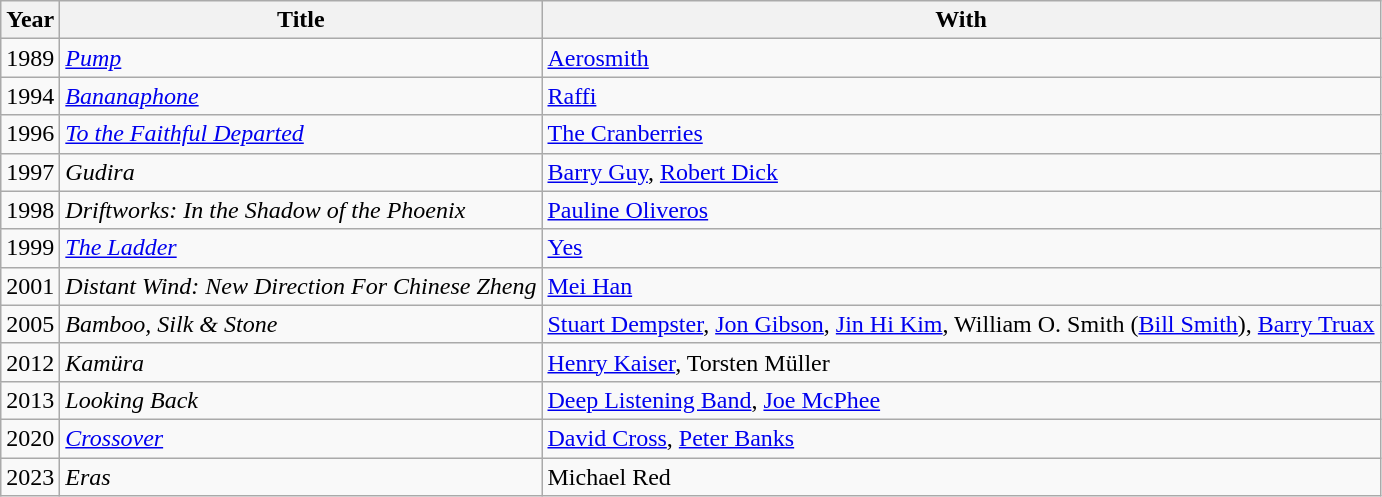<table class="wikitable">
<tr>
<th>Year</th>
<th>Title</th>
<th>With</th>
</tr>
<tr>
<td>1989</td>
<td><em><a href='#'>Pump</a></em></td>
<td><a href='#'>Aerosmith</a></td>
</tr>
<tr>
<td>1994</td>
<td><em><a href='#'>Bananaphone</a></em></td>
<td><a href='#'>Raffi</a></td>
</tr>
<tr>
<td>1996</td>
<td><em><a href='#'>To the Faithful Departed</a></em></td>
<td><a href='#'>The Cranberries</a></td>
</tr>
<tr>
<td>1997</td>
<td><em>Gudira</em></td>
<td><a href='#'>Barry Guy</a>, <a href='#'>Robert Dick</a></td>
</tr>
<tr>
<td>1998</td>
<td><em>Driftworks: In the Shadow of the Phoenix</em></td>
<td><a href='#'>Pauline Oliveros</a></td>
</tr>
<tr>
<td>1999</td>
<td><em><a href='#'>The Ladder</a></em></td>
<td><a href='#'>Yes</a></td>
</tr>
<tr>
<td>2001</td>
<td><em>Distant Wind: New Direction For Chinese Zheng</em></td>
<td><a href='#'>Mei Han</a></td>
</tr>
<tr>
<td>2005</td>
<td><em>Bamboo, Silk & Stone</em></td>
<td><a href='#'>Stuart Dempster</a>, <a href='#'>Jon Gibson</a>, <a href='#'>Jin Hi Kim</a>, William O. Smith (<a href='#'>Bill Smith</a>), <a href='#'>Barry Truax</a></td>
</tr>
<tr>
<td>2012</td>
<td><em>Kamüra</em></td>
<td><a href='#'>Henry Kaiser</a>, Torsten Müller</td>
</tr>
<tr>
<td>2013</td>
<td><em>Looking Back</em></td>
<td><a href='#'>Deep Listening Band</a>, <a href='#'>Joe McPhee</a></td>
</tr>
<tr>
<td>2020</td>
<td><em><a href='#'>Crossover</a></em></td>
<td><a href='#'>David Cross</a>, <a href='#'>Peter Banks</a></td>
</tr>
<tr>
<td>2023</td>
<td><em>Eras</td>
<td>Michael Red</td>
</tr>
</table>
